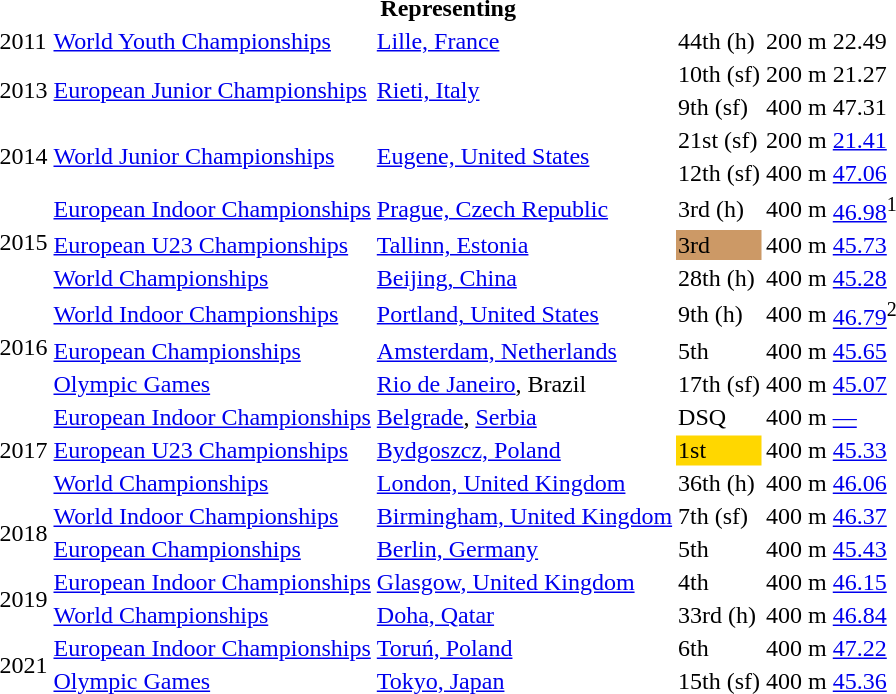<table>
<tr>
<th colspan="6">Representing </th>
</tr>
<tr>
<td>2011</td>
<td><a href='#'>World Youth Championships</a></td>
<td><a href='#'>Lille, France</a></td>
<td>44th (h)</td>
<td>200 m</td>
<td>22.49</td>
</tr>
<tr>
<td rowspan=2>2013</td>
<td rowspan=2><a href='#'>European Junior Championships</a></td>
<td rowspan=2><a href='#'>Rieti, Italy</a></td>
<td>10th (sf)</td>
<td>200 m</td>
<td>21.27</td>
</tr>
<tr>
<td>9th (sf)</td>
<td>400 m</td>
<td>47.31</td>
</tr>
<tr>
<td rowspan=2>2014</td>
<td rowspan=2><a href='#'>World Junior Championships</a></td>
<td rowspan=2><a href='#'>Eugene, United States</a></td>
<td>21st (sf)</td>
<td>200 m</td>
<td><a href='#'>21.41</a></td>
</tr>
<tr>
<td>12th (sf)</td>
<td>400 m</td>
<td><a href='#'>47.06</a></td>
</tr>
<tr>
<td rowspan=3>2015</td>
<td><a href='#'>European Indoor Championships</a></td>
<td><a href='#'>Prague, Czech Republic</a></td>
<td>3rd (h)</td>
<td>400 m</td>
<td><a href='#'>46.98</a><sup>1</sup></td>
</tr>
<tr>
<td><a href='#'>European U23 Championships</a></td>
<td><a href='#'>Tallinn, Estonia</a></td>
<td bgcolor=cc9966>3rd</td>
<td>400 m</td>
<td><a href='#'>45.73</a></td>
</tr>
<tr>
<td><a href='#'>World Championships</a></td>
<td><a href='#'>Beijing, China</a></td>
<td>28th (h)</td>
<td>400 m</td>
<td><a href='#'>45.28</a></td>
</tr>
<tr>
<td rowspan=3>2016</td>
<td><a href='#'>World Indoor Championships</a></td>
<td><a href='#'>Portland, United States</a></td>
<td>9th (h)</td>
<td>400 m</td>
<td><a href='#'>46.79</a><sup>2</sup></td>
</tr>
<tr>
<td><a href='#'>European Championships</a></td>
<td><a href='#'>Amsterdam, Netherlands</a></td>
<td>5th</td>
<td>400 m</td>
<td><a href='#'>45.65</a></td>
</tr>
<tr>
<td><a href='#'>Olympic Games</a></td>
<td><a href='#'>Rio de Janeiro</a>, Brazil</td>
<td>17th (sf)</td>
<td>400 m</td>
<td><a href='#'>45.07</a></td>
</tr>
<tr>
<td rowspan=3>2017</td>
<td><a href='#'>European Indoor Championships</a></td>
<td><a href='#'>Belgrade</a>, <a href='#'>Serbia</a></td>
<td>DSQ</td>
<td>400 m</td>
<td><a href='#'>—</a></td>
</tr>
<tr>
<td><a href='#'>European U23 Championships</a></td>
<td><a href='#'>Bydgoszcz, Poland</a></td>
<td bgcolor=gold>1st</td>
<td>400 m</td>
<td><a href='#'>45.33</a></td>
</tr>
<tr>
<td><a href='#'>World Championships</a></td>
<td><a href='#'>London, United Kingdom</a></td>
<td>36th (h)</td>
<td>400 m</td>
<td><a href='#'>46.06</a></td>
</tr>
<tr>
<td rowspan=2>2018</td>
<td><a href='#'>World Indoor Championships</a></td>
<td><a href='#'>Birmingham, United Kingdom</a></td>
<td>7th (sf)</td>
<td>400 m</td>
<td><a href='#'>46.37</a></td>
</tr>
<tr>
<td><a href='#'>European Championships</a></td>
<td><a href='#'>Berlin, Germany</a></td>
<td>5th</td>
<td>400 m</td>
<td><a href='#'>45.43</a></td>
</tr>
<tr>
<td rowspan=2>2019</td>
<td><a href='#'>European Indoor Championships</a></td>
<td><a href='#'>Glasgow, United Kingdom</a></td>
<td>4th</td>
<td>400 m</td>
<td><a href='#'>46.15</a></td>
</tr>
<tr>
<td><a href='#'>World Championships</a></td>
<td><a href='#'>Doha, Qatar</a></td>
<td>33rd (h)</td>
<td>400 m</td>
<td><a href='#'>46.84</a></td>
</tr>
<tr>
<td rowspan=2>2021</td>
<td><a href='#'>European Indoor Championships</a></td>
<td><a href='#'>Toruń, Poland</a></td>
<td>6th</td>
<td>400 m</td>
<td><a href='#'>47.22</a></td>
</tr>
<tr>
<td><a href='#'>Olympic Games</a></td>
<td><a href='#'>Tokyo, Japan</a></td>
<td>15th (sf)</td>
<td>400 m</td>
<td><a href='#'>45.36</a></td>
</tr>
</table>
